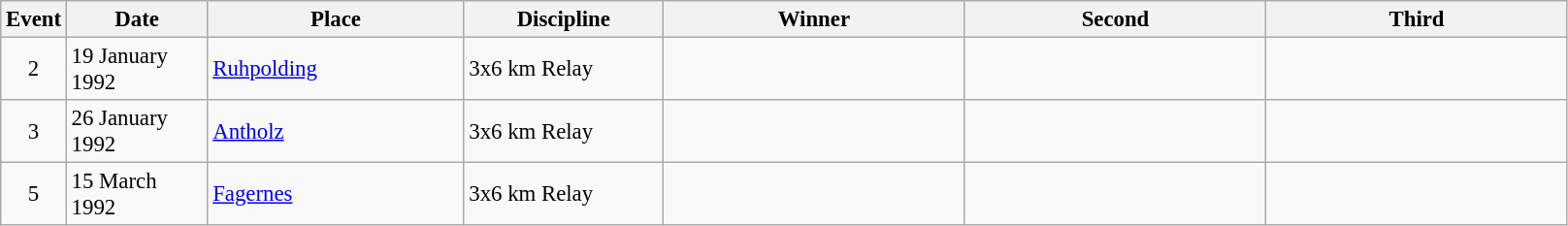<table class="wikitable" style="font-size:95%;">
<tr>
<th width="30">Event</th>
<th width="90">Date</th>
<th width="169">Place</th>
<th width="130">Discipline</th>
<th width="200">Winner</th>
<th width="200">Second</th>
<th width="200">Third</th>
</tr>
<tr>
<td align=center>2</td>
<td>19 January 1992</td>
<td> <a href='#'>Ruhpolding</a></td>
<td>3x6 km Relay</td>
<td></td>
<td></td>
<td></td>
</tr>
<tr>
<td align=center>3</td>
<td>26 January 1992</td>
<td> <a href='#'>Antholz</a></td>
<td>3x6 km Relay</td>
<td></td>
<td></td>
<td></td>
</tr>
<tr>
<td align=center>5</td>
<td>15 March 1992</td>
<td> <a href='#'>Fagernes</a></td>
<td>3x6 km Relay</td>
<td></td>
<td></td>
<td></td>
</tr>
</table>
